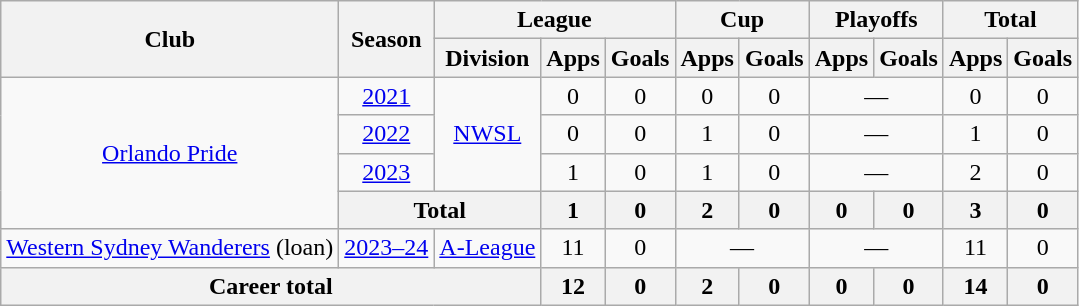<table class="wikitable" style="text-align: center;">
<tr>
<th rowspan="2">Club</th>
<th rowspan="2">Season</th>
<th colspan="3">League</th>
<th colspan="2">Cup</th>
<th colspan="2">Playoffs</th>
<th colspan="2">Total</th>
</tr>
<tr>
<th>Division</th>
<th>Apps</th>
<th>Goals</th>
<th>Apps</th>
<th>Goals</th>
<th>Apps</th>
<th>Goals</th>
<th>Apps</th>
<th>Goals</th>
</tr>
<tr>
<td rowspan="4"><a href='#'>Orlando Pride</a></td>
<td><a href='#'>2021</a></td>
<td rowspan="3"><a href='#'>NWSL</a></td>
<td>0</td>
<td>0</td>
<td>0</td>
<td>0</td>
<td colspan="2">—</td>
<td>0</td>
<td>0</td>
</tr>
<tr>
<td><a href='#'>2022</a></td>
<td>0</td>
<td>0</td>
<td>1</td>
<td>0</td>
<td colspan="2">—</td>
<td>1</td>
<td>0</td>
</tr>
<tr>
<td><a href='#'>2023</a></td>
<td>1</td>
<td>0</td>
<td>1</td>
<td>0</td>
<td colspan="2">—</td>
<td>2</td>
<td>0</td>
</tr>
<tr>
<th colspan="2">Total</th>
<th>1</th>
<th>0</th>
<th>2</th>
<th>0</th>
<th>0</th>
<th>0</th>
<th>3</th>
<th>0</th>
</tr>
<tr>
<td><a href='#'>Western Sydney Wanderers</a> (loan)</td>
<td><a href='#'>2023–24</a></td>
<td><a href='#'>A-League</a></td>
<td>11</td>
<td>0</td>
<td colspan="2">—</td>
<td colspan="2">—</td>
<td>11</td>
<td>0</td>
</tr>
<tr>
<th colspan="3">Career total</th>
<th>12</th>
<th>0</th>
<th>2</th>
<th>0</th>
<th>0</th>
<th>0</th>
<th>14</th>
<th>0</th>
</tr>
</table>
